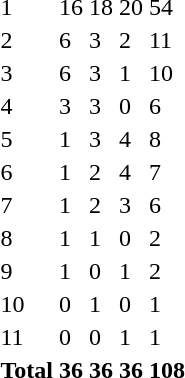<table>
<tr>
<td>1</td>
<td align=left></td>
<td>16</td>
<td>18</td>
<td>20</td>
<td>54</td>
</tr>
<tr>
<td>2</td>
<td align=left></td>
<td>6</td>
<td>3</td>
<td>2</td>
<td>11</td>
</tr>
<tr>
<td>3</td>
<td align=left></td>
<td>6</td>
<td>3</td>
<td>1</td>
<td>10</td>
</tr>
<tr>
<td>4</td>
<td align=left></td>
<td>3</td>
<td>3</td>
<td>0</td>
<td>6</td>
</tr>
<tr>
<td>5</td>
<td align=left></td>
<td>1</td>
<td>3</td>
<td>4</td>
<td>8</td>
</tr>
<tr>
<td>6</td>
<td align=left></td>
<td>1</td>
<td>2</td>
<td>4</td>
<td>7</td>
</tr>
<tr>
<td>7</td>
<td align=left></td>
<td>1</td>
<td>2</td>
<td>3</td>
<td>6</td>
</tr>
<tr>
<td>8</td>
<td align=left></td>
<td>1</td>
<td>1</td>
<td>0</td>
<td>2</td>
</tr>
<tr>
<td>9</td>
<td align=left></td>
<td>1</td>
<td>0</td>
<td>1</td>
<td>2</td>
</tr>
<tr>
<td>10</td>
<td align=left></td>
<td>0</td>
<td>1</td>
<td>0</td>
<td>1</td>
</tr>
<tr>
<td>11</td>
<td align=left></td>
<td>0</td>
<td>0</td>
<td>1</td>
<td>1</td>
</tr>
<tr class="sortbottom">
<th colspan=2>Total</th>
<th>36</th>
<th>36</th>
<th>36</th>
<th>108</th>
</tr>
</table>
